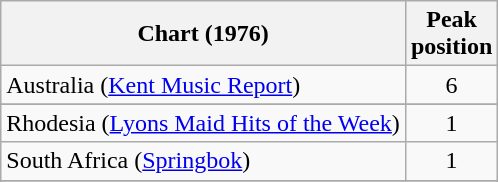<table class="wikitable sortable">
<tr>
<th align="left">Chart (1976)</th>
<th align="center">Peak<br>position</th>
</tr>
<tr>
<td>Australia (<a href='#'>Kent Music Report</a>)</td>
<td style="text-align:center;">6</td>
</tr>
<tr>
</tr>
<tr>
</tr>
<tr>
</tr>
<tr>
</tr>
<tr>
</tr>
<tr>
</tr>
<tr>
</tr>
<tr>
</tr>
<tr>
</tr>
<tr>
</tr>
<tr>
</tr>
<tr>
<td align="left">Rhodesia (<a href='#'>Lyons Maid Hits of the Week</a>)</td>
<td align="center">1</td>
</tr>
<tr>
<td>South Africa (<a href='#'>Springbok</a>)</td>
<td align="center">1</td>
</tr>
<tr>
</tr>
<tr>
</tr>
<tr>
</tr>
<tr>
</tr>
<tr>
</tr>
<tr>
</tr>
<tr>
</tr>
<tr>
</tr>
</table>
